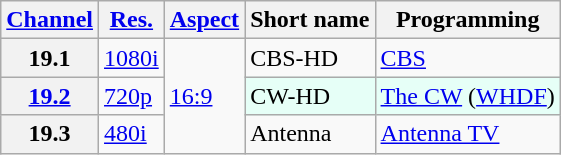<table class="wikitable">
<tr>
<th scope = "col"><a href='#'>Channel</a></th>
<th scope = "col"><a href='#'>Res.</a></th>
<th scope = "col"><a href='#'>Aspect</a></th>
<th scope = "col">Short name</th>
<th scope = "col">Programming</th>
</tr>
<tr>
<th scope = "row">19.1</th>
<td><a href='#'>1080i</a></td>
<td rowspan="3"><a href='#'>16:9</a></td>
<td>CBS-HD</td>
<td><a href='#'>CBS</a></td>
</tr>
<tr>
<th scope = "row"><a href='#'>19.2</a></th>
<td><a href='#'>720p</a></td>
<td style="background-color: #E6FFF7;">CW-HD</td>
<td style="background-color: #E6FFF7;"><a href='#'>The CW</a> (<a href='#'>WHDF</a>)</td>
</tr>
<tr>
<th scope = "row">19.3</th>
<td><a href='#'>480i</a></td>
<td>Antenna</td>
<td><a href='#'>Antenna TV</a></td>
</tr>
</table>
